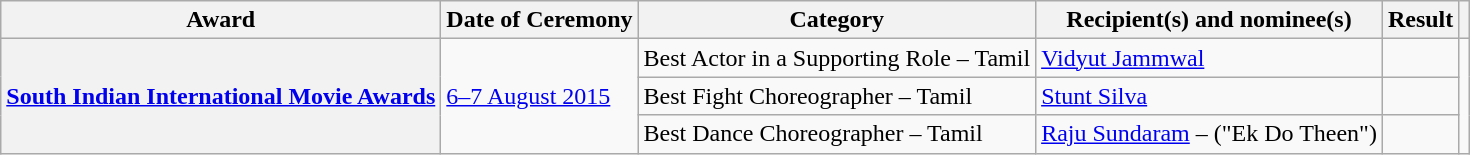<table class="wikitable plainrowheaders sortable">
<tr>
<th scope="col">Award</th>
<th scope="col">Date of Ceremony</th>
<th scope="col">Category</th>
<th scope="col">Recipient(s) and nominee(s)</th>
<th scope="col">Result</th>
<th scope="col" class="unsortable"></th>
</tr>
<tr>
<th scope="row" rowspan="3"><a href='#'>South Indian International Movie Awards</a></th>
<td rowspan="3"><a href='#'>6–7 August 2015</a></td>
<td>Best Actor in a Supporting Role – Tamil</td>
<td><a href='#'>Vidyut Jammwal</a></td>
<td></td>
<td style="text-align:center;" rowspan="3"></td>
</tr>
<tr>
<td>Best Fight Choreographer – Tamil</td>
<td><a href='#'>Stunt Silva</a></td>
<td></td>
</tr>
<tr>
<td>Best Dance Choreographer – Tamil</td>
<td><a href='#'>Raju Sundaram</a> – ("Ek Do Theen")</td>
<td></td>
</tr>
</table>
